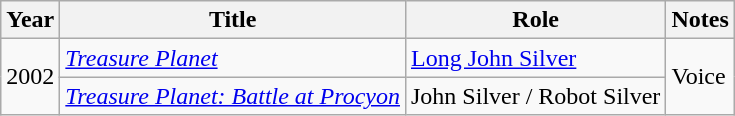<table class="wikitable sortable plainrowheaders" style="white-space:nowrap">
<tr>
<th>Year</th>
<th>Title</th>
<th>Role</th>
<th>Notes</th>
</tr>
<tr>
<td rowspan=2>2002</td>
<td><em><a href='#'>Treasure Planet</a></em></td>
<td><a href='#'>Long John Silver</a></td>
<td rowspan=2>Voice</td>
</tr>
<tr>
<td><em><a href='#'>Treasure Planet: Battle at Procyon</a></em></td>
<td>John Silver / Robot Silver</td>
</tr>
</table>
